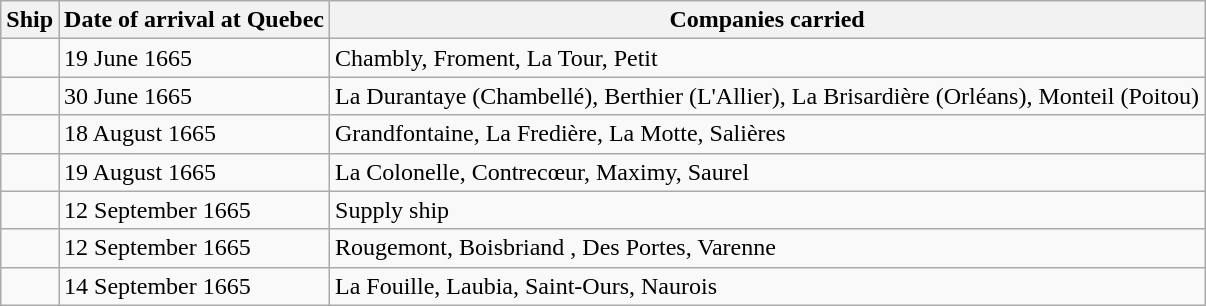<table class=wikitable>
<tr>
<th>Ship</th>
<th>Date of arrival at Quebec</th>
<th>Companies carried</th>
</tr>
<tr>
<td></td>
<td>19 June 1665</td>
<td>Chambly, Froment, La Tour, Petit</td>
</tr>
<tr>
<td></td>
<td>30 June 1665</td>
<td>La Durantaye (Chambellé), Berthier (L'Allier), La Brisardière (Orléans), Monteil (Poitou)</td>
</tr>
<tr>
<td></td>
<td>18 August 1665</td>
<td>Grandfontaine, La Fredière, La Motte, Salières</td>
</tr>
<tr>
<td></td>
<td>19 August 1665</td>
<td>La Colonelle, Contrecœur, Maximy, Saurel</td>
</tr>
<tr>
<td></td>
<td>12 September 1665</td>
<td>Supply ship</td>
</tr>
<tr>
<td></td>
<td>12 September 1665</td>
<td>Rougemont, Boisbriand , Des Portes, Varenne</td>
</tr>
<tr>
<td></td>
<td>14 September 1665</td>
<td>La Fouille, Laubia, Saint-Ours, Naurois</td>
</tr>
</table>
